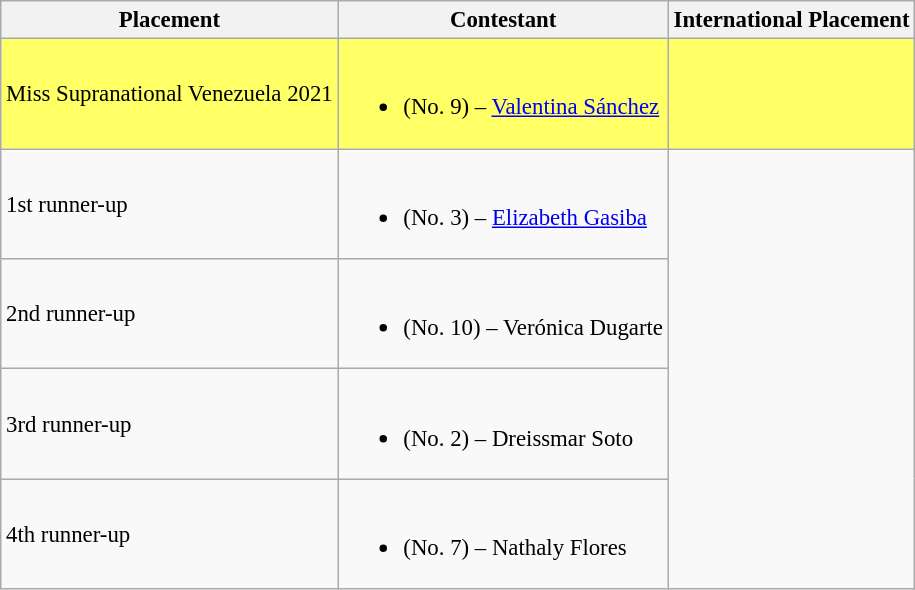<table class="wikitable sortable" style="font-size: 95%;">
<tr>
<th>Placement</th>
<th>Contestant</th>
<th>International Placement</th>
</tr>
<tr style="background-color:#FFFF66;">
<td>Miss Supranational Venezuela 2021</td>
<td><br><ul><li> (No. 9) – <a href='#'>Valentina Sánchez</a></li></ul></td>
<td></td>
</tr>
<tr>
<td>1st runner-up</td>
<td><br><ul><li> (No. 3) – <a href='#'>Elizabeth Gasiba</a></li></ul></td>
<td rowspan="4"></td>
</tr>
<tr>
<td>2nd runner-up</td>
<td><br><ul><li> (No. 10) – Verónica Dugarte</li></ul></td>
</tr>
<tr>
<td>3rd runner-up</td>
<td><br><ul><li> (No. 2) – Dreissmar Soto</li></ul></td>
</tr>
<tr>
<td>4th runner-up</td>
<td><br><ul><li> (No. 7) – Nathaly Flores</li></ul></td>
</tr>
</table>
